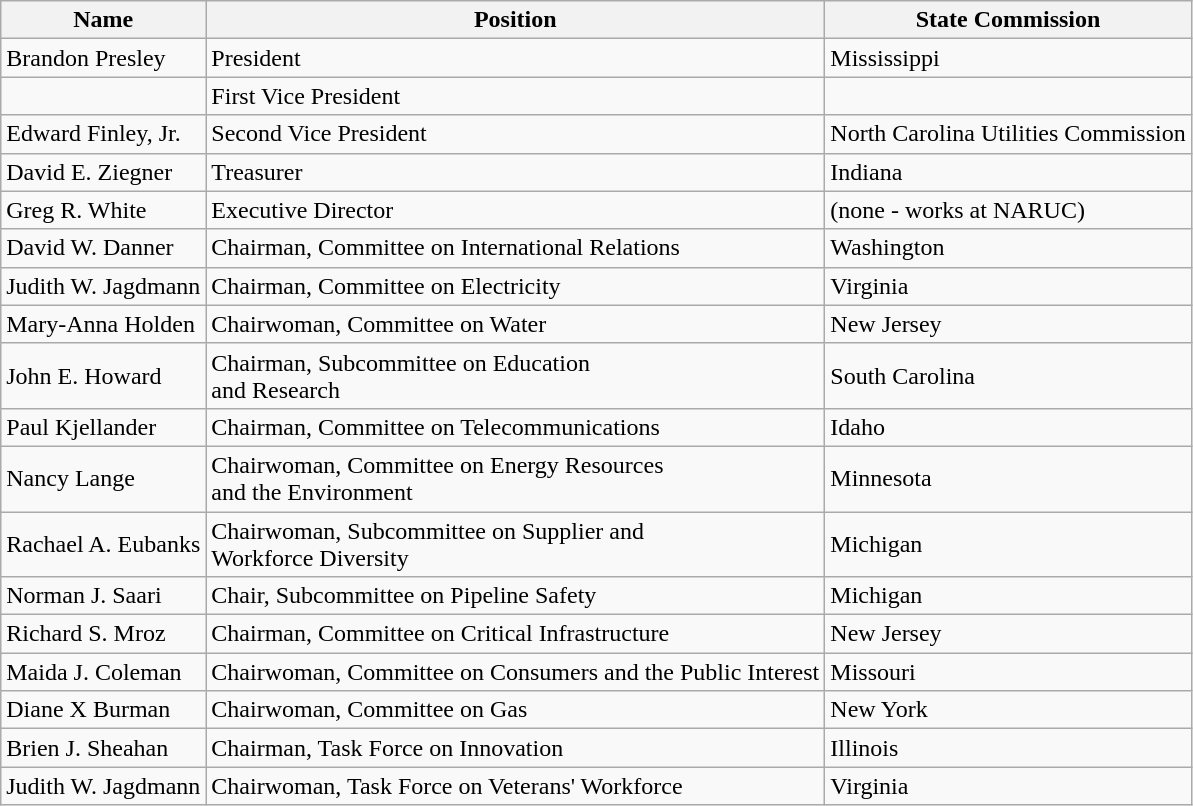<table class="wikitable">
<tr>
<th>Name</th>
<th>Position</th>
<th>State Commission</th>
</tr>
<tr>
<td>Brandon Presley</td>
<td>President</td>
<td>Mississippi</td>
</tr>
<tr>
<td></td>
<td>First Vice President</td>
<td></td>
</tr>
<tr>
<td>Edward Finley, Jr.</td>
<td>Second Vice President</td>
<td>North Carolina Utilities Commission</td>
</tr>
<tr>
<td>David E. Ziegner</td>
<td>Treasurer</td>
<td>Indiana</td>
</tr>
<tr>
<td>Greg R. White</td>
<td>Executive Director</td>
<td>(none - works at NARUC)</td>
</tr>
<tr>
<td>David W. Danner</td>
<td>Chairman, Committee on International Relations</td>
<td>Washington</td>
</tr>
<tr>
<td>Judith W. Jagdmann</td>
<td>Chairman, Committee on Electricity</td>
<td>Virginia</td>
</tr>
<tr>
<td>Mary-Anna Holden</td>
<td>Chairwoman, Committee on Water</td>
<td>New Jersey</td>
</tr>
<tr>
<td>John E. Howard</td>
<td>Chairman, Subcommittee on Education<br>and Research</td>
<td>South Carolina</td>
</tr>
<tr>
<td>Paul Kjellander</td>
<td>Chairman, Committee on Telecommunications</td>
<td>Idaho</td>
</tr>
<tr>
<td>Nancy Lange</td>
<td>Chairwoman, Committee on Energy Resources<br>and the Environment</td>
<td>Minnesota</td>
</tr>
<tr>
<td>Rachael A. Eubanks</td>
<td>Chairwoman, Subcommittee on Supplier and<br>Workforce Diversity</td>
<td>Michigan</td>
</tr>
<tr>
<td>Norman J. Saari</td>
<td>Chair, Subcommittee on Pipeline Safety</td>
<td>Michigan</td>
</tr>
<tr>
<td>Richard S. Mroz</td>
<td>Chairman, Committee on Critical Infrastructure</td>
<td>New Jersey</td>
</tr>
<tr>
<td>Maida J. Coleman</td>
<td>Chairwoman, Committee on Consumers and the Public Interest</td>
<td>Missouri</td>
</tr>
<tr>
<td>Diane X Burman</td>
<td>Chairwoman, Committee on Gas</td>
<td>New York</td>
</tr>
<tr>
<td>Brien J. Sheahan</td>
<td>Chairman, Task Force on Innovation</td>
<td>Illinois</td>
</tr>
<tr>
<td>Judith W. Jagdmann</td>
<td>Chairwoman, Task Force on Veterans' Workforce</td>
<td>Virginia</td>
</tr>
</table>
